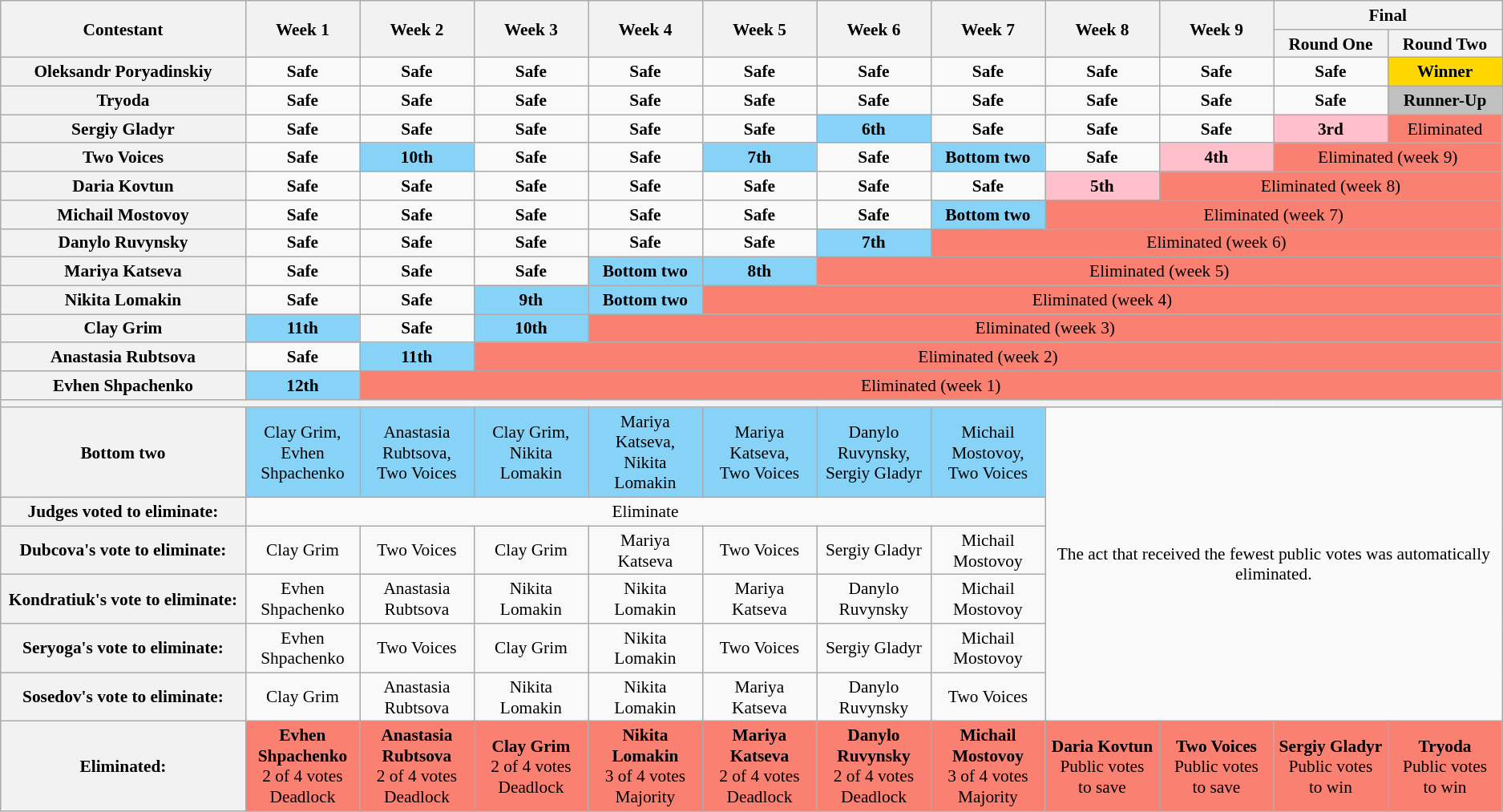<table class="wikitable" style="text-align:center; font-size:89%">
<tr>
<th style="width:15%" rowspan="2" scope="col">Contestant</th>
<th style="width:7%" rowspan="2" scope="col">Week 1</th>
<th style="width:7%" rowspan="2" scope="col">Week 2</th>
<th style="width:7%" rowspan="2" scope="col">Week 3</th>
<th style="width:7%" rowspan="2" scope="col">Week 4</th>
<th style="width:7%" rowspan="2" scope="col">Week 5</th>
<th style="width:7%" rowspan="2" scope="col">Week 6</th>
<th style="width:7%" rowspan="2" scope="col">Week 7</th>
<th style="width:7%" rowspan="2" scope="col">Week 8</th>
<th style="width:7%" rowspan="2" scope="col">Week 9</th>
<th colspan="2">Final</th>
</tr>
<tr>
<th style="width:7%">Round One</th>
<th style="width:7%">Round Two</th>
</tr>
<tr>
<th scope="row">Oleksandr Poryadinskiy</th>
<td><strong>Safe</strong></td>
<td><strong>Safe</strong></td>
<td><strong>Safe</strong></td>
<td><strong>Safe</strong></td>
<td><strong>Safe</strong></td>
<td><strong>Safe</strong></td>
<td><strong>Safe</strong></td>
<td><strong>Safe</strong></td>
<td><strong>Safe</strong></td>
<td><strong>Safe</strong></td>
<td style="background:gold"><strong>Winner</strong></td>
</tr>
<tr>
<th scope="row">Tryoda</th>
<td><strong>Safe</strong></td>
<td><strong>Safe</strong></td>
<td><strong>Safe</strong></td>
<td><strong>Safe</strong></td>
<td><strong>Safe</strong></td>
<td><strong>Safe</strong></td>
<td><strong>Safe</strong></td>
<td><strong>Safe</strong></td>
<td><strong>Safe</strong></td>
<td><strong>Safe</strong></td>
<td style="background:silver"><strong>Runner-Up</strong></td>
</tr>
<tr>
<th scope="row">Sergiy Gladyr</th>
<td><strong>Safe</strong></td>
<td><strong>Safe</strong></td>
<td><strong>Safe</strong></td>
<td><strong>Safe</strong></td>
<td><strong>Safe</strong></td>
<td style="background:#87D3F8"><strong>6th</strong></td>
<td><strong>Safe</strong></td>
<td><strong>Safe</strong></td>
<td><strong>Safe</strong></td>
<td style="background:pink"><strong>3rd</strong></td>
<td colspan="1" style="background:salmon">Eliminated</td>
</tr>
<tr>
<th scope="row">Two Voices</th>
<td><strong>Safe</strong></td>
<td style="background:#87D3F8"><strong>10th</strong></td>
<td><strong>Safe</strong></td>
<td><strong>Safe</strong></td>
<td style="background:#87D3F8"><strong>7th</strong></td>
<td><strong>Safe</strong></td>
<td style="background:#87D3F8"><strong>Bottom two</strong></td>
<td><strong>Safe</strong></td>
<td style="background:pink"><strong>4th</strong></td>
<td colspan="2" style="background:salmon">Eliminated (week 9)</td>
</tr>
<tr>
<th scope="row">Daria Kovtun</th>
<td><strong>Safe</strong></td>
<td><strong>Safe</strong></td>
<td><strong>Safe</strong></td>
<td><strong>Safe</strong></td>
<td><strong>Safe</strong></td>
<td><strong>Safe</strong></td>
<td><strong>Safe</strong></td>
<td style="background:pink"><strong>5th</strong></td>
<td colspan="3" style="background:salmon">Eliminated (week 8)</td>
</tr>
<tr>
<th scope="row">Michail Mostovoy</th>
<td><strong>Safe</strong></td>
<td><strong>Safe</strong></td>
<td><strong>Safe</strong></td>
<td><strong>Safe</strong></td>
<td><strong>Safe</strong></td>
<td><strong>Safe</strong></td>
<td style="background:#87D3F8"><strong>Bottom two</strong></td>
<td colspan="4" style="background:salmon">Eliminated (week 7)</td>
</tr>
<tr>
<th scope="row">Danylo Ruvynsky</th>
<td><strong>Safe</strong></td>
<td><strong>Safe</strong></td>
<td><strong>Safe</strong></td>
<td><strong>Safe</strong></td>
<td><strong>Safe</strong></td>
<td style="background:#87D3F8"><strong>7th</strong></td>
<td colspan="5" style="background:salmon">Eliminated (week 6)</td>
</tr>
<tr>
<th scope="row">Mariya Katseva</th>
<td><strong>Safe</strong></td>
<td><strong>Safe</strong></td>
<td><strong>Safe</strong></td>
<td style="background:#87D3F8"><strong>Bottom two</strong></td>
<td style="background:#87D3F8"><strong>8th</strong></td>
<td colspan="6" style="background:salmon">Eliminated (week 5)</td>
</tr>
<tr>
<th scope="row">Nikita Lomakin</th>
<td><strong>Safe</strong></td>
<td><strong>Safe</strong></td>
<td style="background:#87D3F8"><strong>9th</strong></td>
<td style="background:#87D3F8"><strong>Bottom two</strong></td>
<td colspan="7" style="background:salmon">Eliminated (week 4)</td>
</tr>
<tr>
<th scope="row">Clay Grim</th>
<td style="background:#87D3F8"><strong>11th</strong></td>
<td><strong>Safe</strong></td>
<td style="background:#87D3F8"><strong>10th</strong></td>
<td colspan="8" style="background:salmon">Eliminated (week 3)</td>
</tr>
<tr>
<th scope="row">Anastasia Rubtsova</th>
<td><strong>Safe</strong></td>
<td style="background:#87D3F8"><strong>11th</strong></td>
<td colspan="9" style="background:salmon">Eliminated (week 2)</td>
</tr>
<tr>
<th scope="row">Evhen Shpachenko</th>
<td style="background:#87D3F8"><strong>12th</strong></td>
<td colspan="10" style="background:salmon">Eliminated (week 1)</td>
</tr>
<tr>
<th colspan="13"></th>
</tr>
<tr>
<th scope="row">Bottom two</th>
<td style="background:#87D3F8">Clay Grim,<br>Evhen Shpachenko</td>
<td style="background:#87D3F8">Anastasia Rubtsova,<br>Two Voices</td>
<td style="background:#87D3F8">Clay Grim,<br>Nikita Lomakin</td>
<td style="background:#87D3F8">Mariya Katseva,<br>Nikita Lomakin</td>
<td style="background:#87D3F8">Mariya Katseva,<br>Two Voices</td>
<td style="background:#87D3F8">Danylo Ruvynsky,<br>Sergiy Gladyr</td>
<td style="background:#87D3F8">Michail Mostovoy,<br>Two Voices</td>
<td rowspan="6" colspan="4">The act that received the fewest public votes was automatically eliminated.</td>
</tr>
<tr>
<th scope="row">Judges voted to eliminate:</th>
<td colspan="7">Eliminate</td>
</tr>
<tr>
<th scope="row">Dubcova's vote to eliminate:</th>
<td>Clay Grim</td>
<td>Two Voices</td>
<td>Clay Grim</td>
<td>Mariya Katseva</td>
<td>Two Voices</td>
<td>Sergiy Gladyr</td>
<td>Michail Mostovoy</td>
</tr>
<tr>
<th scope="row">Kondratiuk's vote to eliminate:</th>
<td>Evhen Shpachenko</td>
<td>Anastasia Rubtsova</td>
<td>Nikita Lomakin</td>
<td>Nikita Lomakin</td>
<td>Mariya Katseva</td>
<td>Danylo Ruvynsky</td>
<td>Michail Mostovoy</td>
</tr>
<tr>
<th scope="row">Seryoga's vote to eliminate:</th>
<td>Evhen Shpachenko</td>
<td>Two Voices</td>
<td>Clay Grim</td>
<td>Nikita Lomakin</td>
<td>Two Voices</td>
<td>Sergiy Gladyr</td>
<td>Michail Mostovoy</td>
</tr>
<tr>
<th scope="row">Sosedov's vote to eliminate:</th>
<td>Clay Grim</td>
<td>Anastasia Rubtsova</td>
<td>Nikita Lomakin</td>
<td>Nikita Lomakin</td>
<td>Mariya Katseva</td>
<td>Danylo Ruvynsky</td>
<td>Two Voices</td>
</tr>
<tr>
<th scope="row">Eliminated:</th>
<td style="background:salmon;"><strong>Evhen Shpachenko</strong><br>2 of 4 votes<br> Deadlock</td>
<td style="background:salmon;"><strong>Anastasia Rubtsova</strong><br>2 of 4 votes<br> Deadlock</td>
<td style="background:salmon;"><strong>Clay Grim</strong><br>2 of 4 votes<br> Deadlock</td>
<td style="background:salmon;"><strong>Nikita Lomakin</strong><br>3 of 4 votes<br> Majority</td>
<td style="background:salmon;"><strong>Mariya Katseva</strong><br>2 of 4 votes<br> Deadlock</td>
<td style="background:salmon;"><strong>Danylo Ruvynsky</strong><br>2 of 4 votes<br> Deadlock</td>
<td style="background:salmon;"><strong>Michail Mostovoy</strong><br>3 of 4 votes<br> Majority</td>
<td style="background:salmon;"><strong>Daria Kovtun</strong><br> Public votes <br> to save</td>
<td style="background:salmon;"><strong>Two Voices</strong><br> Public votes <br> to save</td>
<td style="background:salmon;"><strong>Sergiy Gladyr</strong><br> Public votes <br> to win</td>
<td style="background:salmon;" rowspan="1"><strong>Tryoda</strong> <br> Public votes <br> to win</td>
</tr>
</table>
